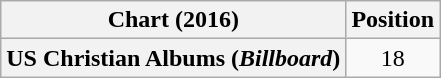<table class="wikitable plainrowheaders">
<tr>
<th scope="col">Chart (2016)</th>
<th scope="col">Position</th>
</tr>
<tr>
<th scope="row">US Christian Albums (<em>Billboard</em>)</th>
<td align="center">18</td>
</tr>
</table>
